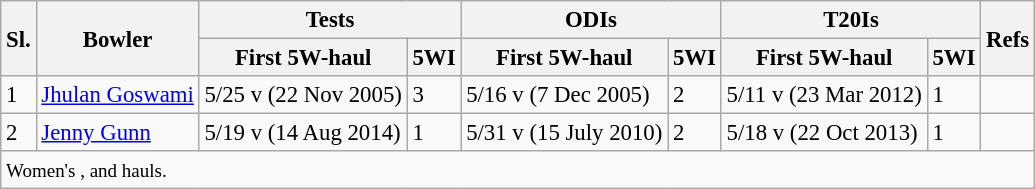<table class="wikitable sortable" style="font-size:95%;">
<tr>
<th rowspan=2>Sl.</th>
<th rowspan=2>Bowler</th>
<th colspan=2>Tests</th>
<th colspan=2>ODIs</th>
<th colspan=2>T20Is</th>
<th rowspan=2>Refs</th>
</tr>
<tr>
<th>First 5W-haul</th>
<th>5WI</th>
<th>First 5W-haul</th>
<th>5WI</th>
<th>First 5W-haul</th>
<th>5WI</th>
</tr>
<tr>
<td>1</td>
<td> <a href='#'>Jhulan Goswami</a></td>
<td>5/25 v  (22 Nov 2005)</td>
<td>3</td>
<td>5/16 v  (7 Dec 2005)</td>
<td>2</td>
<td>5/11 v  (23 Mar 2012)</td>
<td>1</td>
<td></td>
</tr>
<tr>
<td>2</td>
<td> <a href='#'>Jenny Gunn</a></td>
<td>5/19 v  (14 Aug 2014)</td>
<td>1</td>
<td>5/31 v  (15 July 2010)</td>
<td>2</td>
<td>5/18 v  (22 Oct 2013)</td>
<td>1</td>
<td></td>
</tr>
<tr class=sortbottom>
<td colspan=9><small>Women's ,  and  hauls.</small></td>
</tr>
</table>
